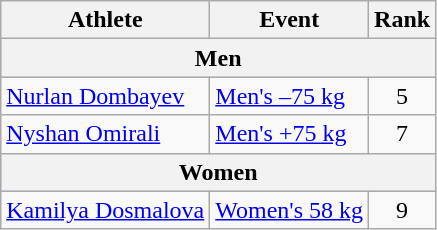<table class="wikitable" style="font-size:100%;">
<tr>
<th>Athlete</th>
<th>Event</th>
<th>Rank</th>
</tr>
<tr style="background:#9acdff;">
<th colspan=6>Men</th>
</tr>
<tr align=center>
<td align=left><a href='#'>Nurlan Dombayev</a></td>
<td align=left><a href='#'>Men's –75 kg</a></td>
<td>5</td>
</tr>
<tr align=center>
<td align=left><a href='#'>Nyshan Omirali</a></td>
<td align=left><a href='#'>Men's +75 kg</a></td>
<td>7</td>
</tr>
<tr style="background:#9acdff;">
<th colspan=6>Women</th>
</tr>
<tr align=center>
<td align=left><a href='#'>Kamilya Dosmalova</a></td>
<td align=left><a href='#'>Women's 58 kg</a></td>
<td>9</td>
</tr>
</table>
